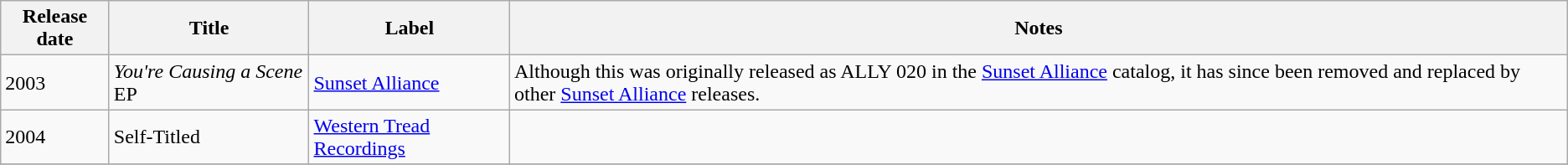<table class="wikitable">
<tr>
<th>Release date</th>
<th>Title</th>
<th>Label</th>
<th>Notes</th>
</tr>
<tr>
<td>2003</td>
<td><em>You're Causing a Scene</em> EP</td>
<td><a href='#'>Sunset Alliance</a></td>
<td>Although this was originally released as ALLY 020 in the <a href='#'>Sunset Alliance</a> catalog, it has since been removed and replaced by other <a href='#'>Sunset Alliance</a> releases.</td>
</tr>
<tr>
<td>2004</td>
<td>Self-Titled</td>
<td><a href='#'>Western Tread Recordings</a></td>
<td></td>
</tr>
<tr>
</tr>
</table>
